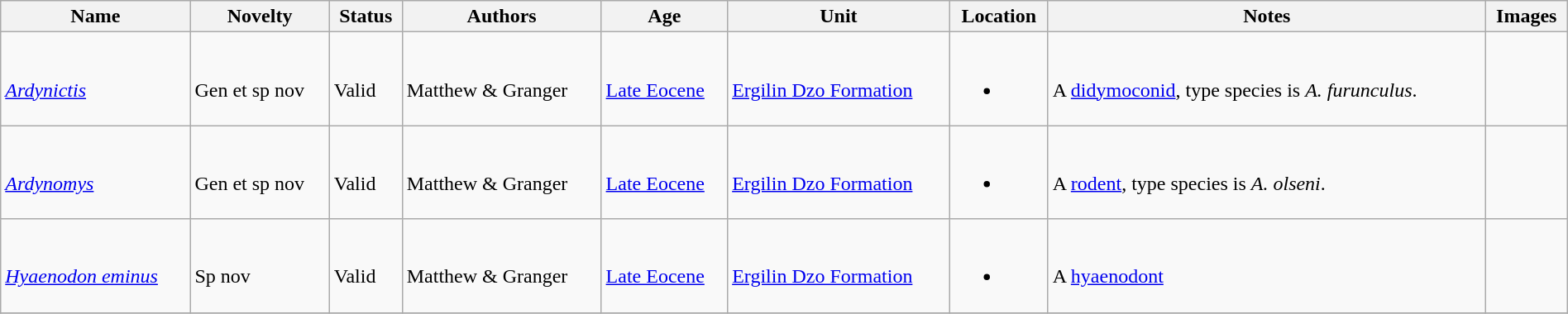<table class="wikitable sortable" align="center" width="100%">
<tr>
<th>Name</th>
<th>Novelty</th>
<th>Status</th>
<th>Authors</th>
<th>Age</th>
<th>Unit</th>
<th>Location</th>
<th>Notes</th>
<th>Images</th>
</tr>
<tr>
<td><br><em><a href='#'>Ardynictis</a></em></td>
<td><br>Gen et sp nov</td>
<td><br>Valid</td>
<td><br>Matthew & Granger</td>
<td><br><a href='#'>Late Eocene</a></td>
<td><br><a href='#'>Ergilin Dzo Formation</a></td>
<td><br><ul><li></li></ul></td>
<td><br>A <a href='#'>didymoconid</a>, type species is <em>A. furunculus</em>.</td>
<td></td>
</tr>
<tr>
<td><br><em><a href='#'>Ardynomys</a></em></td>
<td><br>Gen et sp nov</td>
<td><br>Valid</td>
<td><br>Matthew & Granger</td>
<td><br><a href='#'>Late Eocene</a></td>
<td><br><a href='#'>Ergilin Dzo Formation</a></td>
<td><br><ul><li></li></ul></td>
<td><br>A <a href='#'>rodent</a>, type species is <em>A. olseni</em>.</td>
<td></td>
</tr>
<tr>
<td><br><em><a href='#'>Hyaenodon eminus</a></em></td>
<td><br>Sp nov</td>
<td><br>Valid</td>
<td><br>Matthew & Granger</td>
<td><br><a href='#'>Late Eocene</a></td>
<td><br><a href='#'>Ergilin Dzo Formation</a></td>
<td><br><ul><li></li></ul></td>
<td><br>A <a href='#'>hyaenodont</a></td>
<td></td>
</tr>
<tr>
</tr>
</table>
